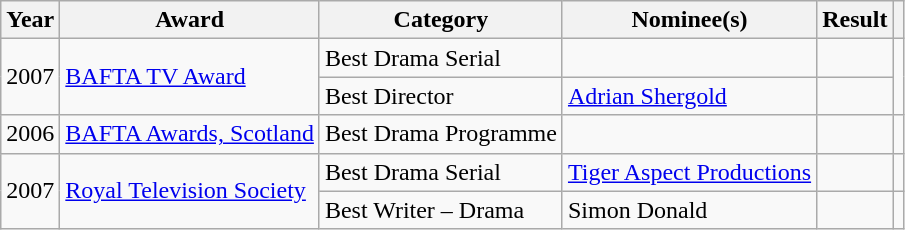<table class=wikitable>
<tr>
<th>Year</th>
<th>Award</th>
<th>Category</th>
<th>Nominee(s)</th>
<th>Result</th>
<th></th>
</tr>
<tr>
<td rowspan=2>2007</td>
<td rowspan=2><a href='#'>BAFTA TV Award</a></td>
<td>Best Drama Serial</td>
<td></td>
<td></td>
<td rowspan=2 align="center"></td>
</tr>
<tr>
<td>Best Director</td>
<td><a href='#'>Adrian Shergold</a></td>
<td></td>
</tr>
<tr>
<td>2006</td>
<td><a href='#'>BAFTA Awards, Scotland</a></td>
<td>Best Drama Programme</td>
<td></td>
<td></td>
<td align=center></td>
</tr>
<tr>
<td rowspan=2>2007</td>
<td rowspan=2><a href='#'>Royal Television Society</a></td>
<td>Best Drama Serial</td>
<td><a href='#'>Tiger Aspect Productions</a></td>
<td></td>
<td align=center></td>
</tr>
<tr>
<td>Best Writer – Drama</td>
<td>Simon Donald</td>
<td></td>
<td align=center></td>
</tr>
</table>
